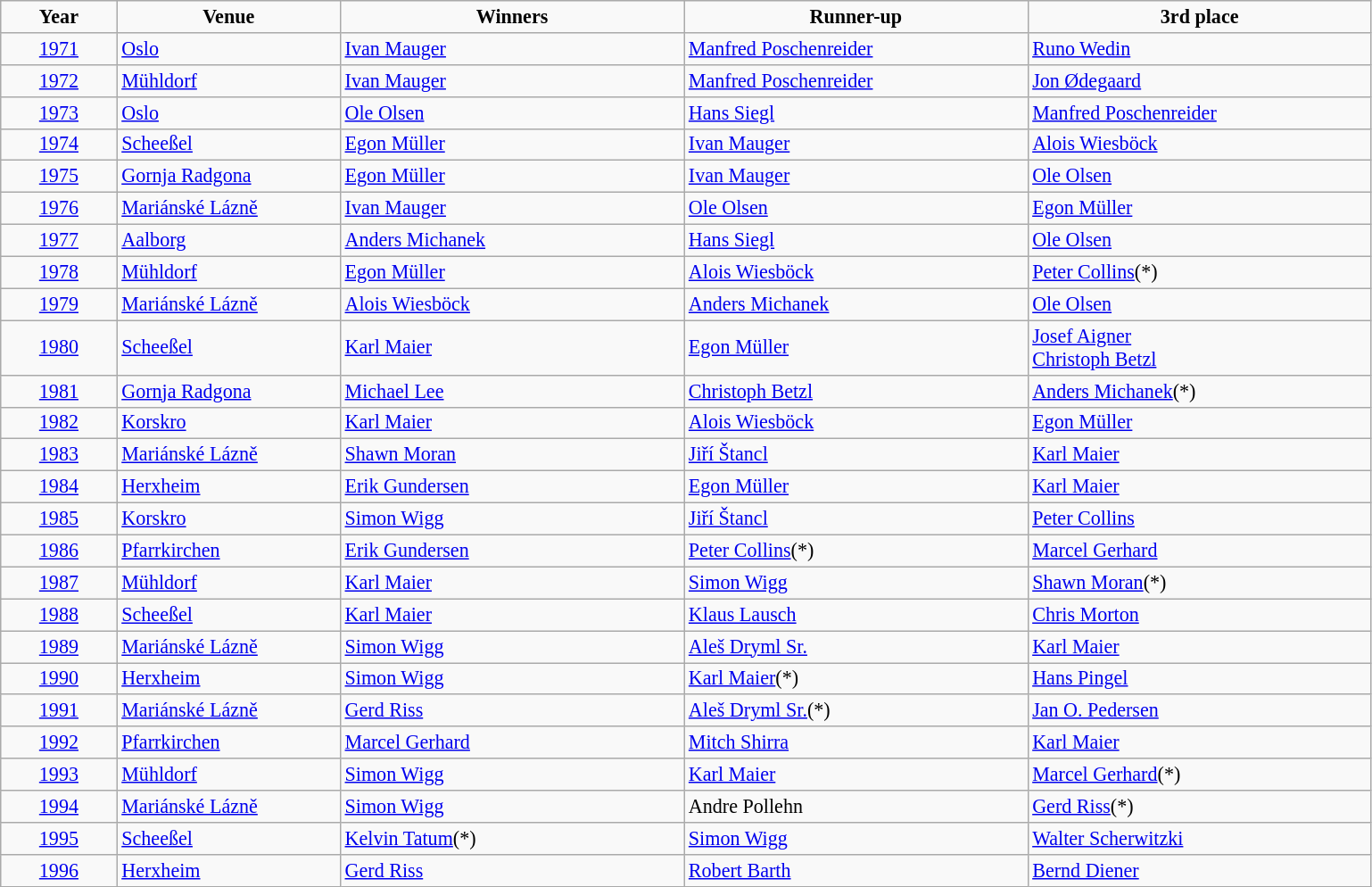<table class="wikitable" style="font-size: 92%">
<tr align=center>
<td width=80px  ><strong>Year</strong></td>
<td width=160px ><strong>Venue</strong></td>
<td width=250px ><strong>Winners</strong></td>
<td width=250px ><strong>Runner-up</strong></td>
<td width=250px ><strong>3rd place</strong></td>
</tr>
<tr>
<td align=center><a href='#'>1971</a></td>
<td> <a href='#'>Oslo</a></td>
<td> <a href='#'>Ivan Mauger</a></td>
<td> <a href='#'>Manfred Poschenreider</a></td>
<td> <a href='#'>Runo Wedin</a></td>
</tr>
<tr>
<td align=center><a href='#'>1972</a></td>
<td> <a href='#'>Mühldorf</a></td>
<td> <a href='#'>Ivan Mauger</a></td>
<td> <a href='#'>Manfred Poschenreider</a></td>
<td> <a href='#'>Jon Ødegaard</a></td>
</tr>
<tr>
<td align=center><a href='#'>1973</a></td>
<td> <a href='#'>Oslo</a></td>
<td> <a href='#'>Ole Olsen</a></td>
<td> <a href='#'>Hans Siegl</a></td>
<td> <a href='#'>Manfred Poschenreider</a></td>
</tr>
<tr>
<td align=center><a href='#'>1974</a></td>
<td> <a href='#'>Scheeßel</a></td>
<td> <a href='#'>Egon Müller</a></td>
<td> <a href='#'>Ivan Mauger</a></td>
<td> <a href='#'>Alois Wiesböck</a></td>
</tr>
<tr>
<td align=center><a href='#'>1975</a></td>
<td> <a href='#'>Gornja Radgona</a></td>
<td> <a href='#'>Egon Müller</a></td>
<td> <a href='#'>Ivan Mauger</a></td>
<td> <a href='#'>Ole Olsen</a></td>
</tr>
<tr>
<td align=center><a href='#'>1976</a></td>
<td> <a href='#'>Mariánské Lázně</a></td>
<td> <a href='#'>Ivan Mauger</a></td>
<td> <a href='#'>Ole Olsen</a></td>
<td> <a href='#'>Egon Müller</a></td>
</tr>
<tr>
<td align=center><a href='#'>1977</a></td>
<td> <a href='#'>Aalborg</a></td>
<td> <a href='#'>Anders Michanek</a></td>
<td> <a href='#'>Hans Siegl</a></td>
<td> <a href='#'>Ole Olsen</a></td>
</tr>
<tr>
<td align=center><a href='#'>1978</a></td>
<td> <a href='#'>Mühldorf</a></td>
<td> <a href='#'>Egon Müller</a></td>
<td> <a href='#'>Alois Wiesböck</a></td>
<td> <a href='#'>Peter Collins</a>(*)</td>
</tr>
<tr>
<td align=center><a href='#'>1979</a></td>
<td> <a href='#'>Mariánské Lázně</a></td>
<td> <a href='#'>Alois Wiesböck</a></td>
<td> <a href='#'>Anders Michanek</a></td>
<td> <a href='#'>Ole Olsen</a></td>
</tr>
<tr>
<td align=center><a href='#'>1980</a></td>
<td> <a href='#'>Scheeßel</a></td>
<td> <a href='#'>Karl Maier</a></td>
<td> <a href='#'>Egon Müller</a></td>
<td> <a href='#'>Josef Aigner</a><br> <a href='#'>Christoph Betzl</a></td>
</tr>
<tr>
<td align=center><a href='#'>1981</a></td>
<td> <a href='#'>Gornja Radgona</a></td>
<td> <a href='#'>Michael Lee</a></td>
<td> <a href='#'>Christoph Betzl</a></td>
<td> <a href='#'>Anders Michanek</a>(*)</td>
</tr>
<tr>
<td align=center><a href='#'>1982</a></td>
<td> <a href='#'>Korskro</a></td>
<td> <a href='#'>Karl Maier</a></td>
<td> <a href='#'>Alois Wiesböck</a></td>
<td> <a href='#'>Egon Müller</a></td>
</tr>
<tr>
<td align=center><a href='#'>1983</a></td>
<td> <a href='#'>Mariánské Lázně</a></td>
<td> <a href='#'>Shawn Moran</a></td>
<td> <a href='#'>Jiří Štancl</a></td>
<td> <a href='#'>Karl Maier</a></td>
</tr>
<tr>
<td align=center><a href='#'>1984</a></td>
<td> <a href='#'>Herxheim</a></td>
<td> <a href='#'>Erik Gundersen</a></td>
<td> <a href='#'>Egon Müller</a></td>
<td> <a href='#'>Karl Maier</a></td>
</tr>
<tr>
<td align=center><a href='#'>1985</a></td>
<td> <a href='#'>Korskro</a></td>
<td> <a href='#'>Simon Wigg</a></td>
<td> <a href='#'>Jiří Štancl</a></td>
<td> <a href='#'>Peter Collins</a></td>
</tr>
<tr>
<td align=center><a href='#'>1986</a></td>
<td> <a href='#'>Pfarrkirchen</a></td>
<td> <a href='#'>Erik Gundersen</a></td>
<td> <a href='#'>Peter Collins</a>(*)</td>
<td> <a href='#'>Marcel Gerhard</a></td>
</tr>
<tr>
<td align=center><a href='#'>1987</a></td>
<td> <a href='#'>Mühldorf</a></td>
<td> <a href='#'>Karl Maier</a></td>
<td> <a href='#'>Simon Wigg</a></td>
<td> <a href='#'>Shawn Moran</a>(*)</td>
</tr>
<tr>
<td align=center><a href='#'>1988</a></td>
<td> <a href='#'>Scheeßel</a></td>
<td> <a href='#'>Karl Maier</a></td>
<td> <a href='#'>Klaus Lausch</a></td>
<td> <a href='#'>Chris Morton</a></td>
</tr>
<tr>
<td align=center><a href='#'>1989</a></td>
<td> <a href='#'>Mariánské Lázně</a></td>
<td> <a href='#'>Simon Wigg</a></td>
<td> <a href='#'>Aleš Dryml Sr.</a></td>
<td> <a href='#'>Karl Maier</a></td>
</tr>
<tr>
<td align=center><a href='#'>1990</a></td>
<td> <a href='#'>Herxheim</a></td>
<td> <a href='#'>Simon Wigg</a></td>
<td> <a href='#'>Karl Maier</a>(*)</td>
<td> <a href='#'>Hans Pingel</a></td>
</tr>
<tr>
<td align=center><a href='#'>1991</a></td>
<td> <a href='#'>Mariánské Lázně</a></td>
<td> <a href='#'>Gerd Riss</a></td>
<td> <a href='#'>Aleš Dryml Sr.</a>(*)</td>
<td> <a href='#'>Jan O. Pedersen</a></td>
</tr>
<tr>
<td align=center><a href='#'>1992</a></td>
<td> <a href='#'>Pfarrkirchen</a></td>
<td> <a href='#'>Marcel Gerhard</a></td>
<td> <a href='#'>Mitch Shirra</a></td>
<td> <a href='#'>Karl Maier</a></td>
</tr>
<tr>
<td align=center><a href='#'>1993</a></td>
<td> <a href='#'>Mühldorf</a></td>
<td> <a href='#'>Simon Wigg</a></td>
<td> <a href='#'>Karl Maier</a></td>
<td> <a href='#'>Marcel Gerhard</a>(*)</td>
</tr>
<tr>
<td align=center><a href='#'>1994</a></td>
<td> <a href='#'>Mariánské Lázně</a></td>
<td> <a href='#'>Simon Wigg</a></td>
<td> Andre Pollehn</td>
<td> <a href='#'>Gerd Riss</a>(*)</td>
</tr>
<tr>
<td align=center><a href='#'>1995</a></td>
<td> <a href='#'>Scheeßel</a></td>
<td> <a href='#'>Kelvin Tatum</a>(*)</td>
<td> <a href='#'>Simon Wigg</a></td>
<td> <a href='#'>Walter Scherwitzki</a></td>
</tr>
<tr>
<td align=center><a href='#'>1996</a></td>
<td> <a href='#'>Herxheim</a></td>
<td> <a href='#'>Gerd Riss</a></td>
<td> <a href='#'>Robert Barth</a></td>
<td> <a href='#'>Bernd Diener</a></td>
</tr>
</table>
